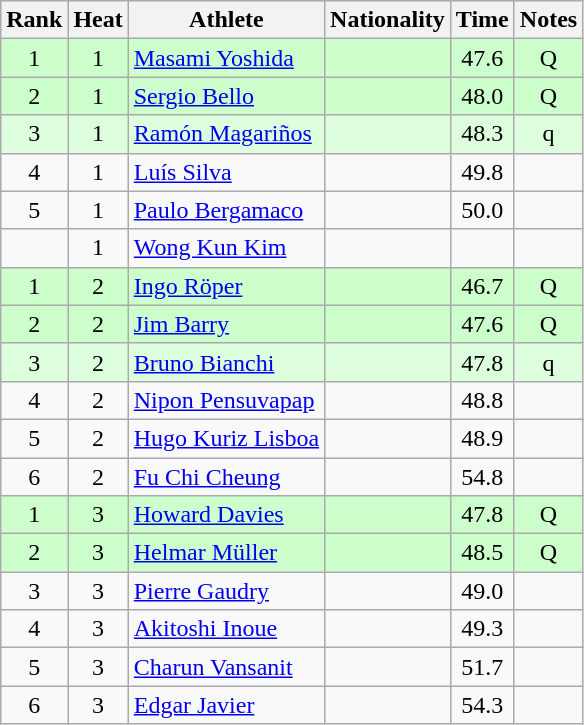<table class="wikitable sortable" style="text-align:center">
<tr>
<th>Rank</th>
<th>Heat</th>
<th>Athlete</th>
<th>Nationality</th>
<th>Time</th>
<th>Notes</th>
</tr>
<tr bgcolor=ccffcc>
<td>1</td>
<td>1</td>
<td align=left><a href='#'>Masami Yoshida</a></td>
<td align=left></td>
<td>47.6</td>
<td>Q</td>
</tr>
<tr bgcolor=ccffcc>
<td>2</td>
<td>1</td>
<td align=left><a href='#'>Sergio Bello</a></td>
<td align=left></td>
<td>48.0</td>
<td>Q</td>
</tr>
<tr bgcolor=ddffdd>
<td>3</td>
<td>1</td>
<td align=left><a href='#'>Ramón Magariños</a></td>
<td align=left></td>
<td>48.3</td>
<td>q</td>
</tr>
<tr>
<td>4</td>
<td>1</td>
<td align=left><a href='#'>Luís Silva</a></td>
<td align=left></td>
<td>49.8</td>
<td></td>
</tr>
<tr>
<td>5</td>
<td>1</td>
<td align=left><a href='#'>Paulo Bergamaco</a></td>
<td align=left></td>
<td>50.0</td>
<td></td>
</tr>
<tr>
<td></td>
<td>1</td>
<td align=left><a href='#'>Wong Kun Kim</a></td>
<td align=left></td>
<td></td>
<td></td>
</tr>
<tr bgcolor=ccffcc>
<td>1</td>
<td>2</td>
<td align=left><a href='#'>Ingo Röper</a></td>
<td align=left></td>
<td>46.7</td>
<td>Q</td>
</tr>
<tr bgcolor=ccffcc>
<td>2</td>
<td>2</td>
<td align=left><a href='#'>Jim Barry</a></td>
<td align=left></td>
<td>47.6</td>
<td>Q</td>
</tr>
<tr bgcolor=ddffdd>
<td>3</td>
<td>2</td>
<td align=left><a href='#'>Bruno Bianchi</a></td>
<td align=left></td>
<td>47.8</td>
<td>q</td>
</tr>
<tr>
<td>4</td>
<td>2</td>
<td align=left><a href='#'>Nipon Pensuvapap</a></td>
<td align=left></td>
<td>48.8</td>
<td></td>
</tr>
<tr>
<td>5</td>
<td>2</td>
<td align=left><a href='#'>Hugo Kuriz Lisboa</a></td>
<td align=left></td>
<td>48.9</td>
<td></td>
</tr>
<tr>
<td>6</td>
<td>2</td>
<td align=left><a href='#'>Fu Chi Cheung</a></td>
<td align=left></td>
<td>54.8</td>
<td></td>
</tr>
<tr bgcolor=ccffcc>
<td>1</td>
<td>3</td>
<td align=left><a href='#'>Howard Davies</a></td>
<td align=left></td>
<td>47.8</td>
<td>Q</td>
</tr>
<tr bgcolor=ccffcc>
<td>2</td>
<td>3</td>
<td align=left><a href='#'>Helmar Müller</a></td>
<td align=left></td>
<td>48.5</td>
<td>Q</td>
</tr>
<tr>
<td>3</td>
<td>3</td>
<td align=left><a href='#'>Pierre Gaudry</a></td>
<td align=left></td>
<td>49.0</td>
<td></td>
</tr>
<tr>
<td>4</td>
<td>3</td>
<td align=left><a href='#'>Akitoshi Inoue</a></td>
<td align=left></td>
<td>49.3</td>
<td></td>
</tr>
<tr>
<td>5</td>
<td>3</td>
<td align=left><a href='#'>Charun Vansanit</a></td>
<td align=left></td>
<td>51.7</td>
<td></td>
</tr>
<tr>
<td>6</td>
<td>3</td>
<td align=left><a href='#'>Edgar Javier</a></td>
<td align=left></td>
<td>54.3</td>
<td></td>
</tr>
</table>
